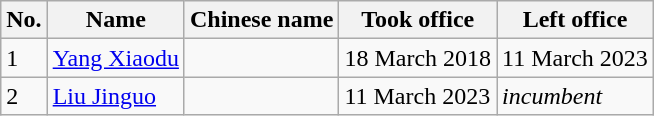<table class="wikitable">
<tr>
<th>No.</th>
<th>Name</th>
<th>Chinese name</th>
<th>Took office</th>
<th>Left office</th>
</tr>
<tr>
<td>1</td>
<td><a href='#'>Yang Xiaodu</a></td>
<td></td>
<td>18 March 2018</td>
<td>11 March 2023</td>
</tr>
<tr>
<td>2</td>
<td><a href='#'>Liu Jinguo</a></td>
<td></td>
<td>11 March 2023</td>
<td><em>incumbent</em></td>
</tr>
</table>
